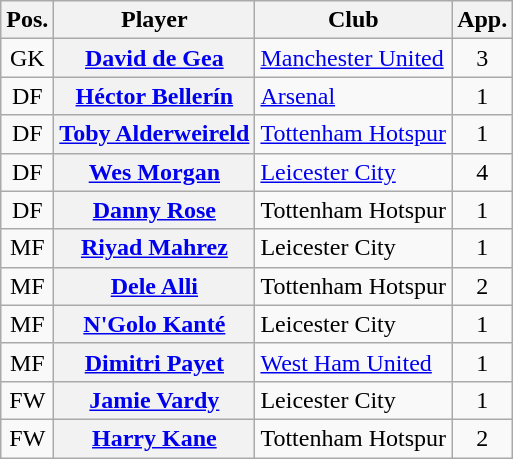<table class="wikitable plainrowheaders" style="text-align: left">
<tr>
<th scope=col>Pos.</th>
<th scope=col>Player</th>
<th scope=col>Club</th>
<th scope=col>App.</th>
</tr>
<tr>
<td style=text-align:center>GK</td>
<th scope=row><a href='#'>David de Gea</a> </th>
<td><a href='#'>Manchester United</a></td>
<td style=text-align:center>3</td>
</tr>
<tr>
<td style=text-align:center>DF</td>
<th scope=row><a href='#'>Héctor Bellerín</a></th>
<td><a href='#'>Arsenal</a></td>
<td style=text-align:center>1</td>
</tr>
<tr>
<td style=text-align:center>DF</td>
<th scope=row><a href='#'>Toby Alderweireld</a></th>
<td><a href='#'>Tottenham Hotspur</a></td>
<td style=text-align:center>1</td>
</tr>
<tr>
<td style=text-align:center>DF</td>
<th scope=row><a href='#'>Wes Morgan</a> </th>
<td><a href='#'>Leicester City</a></td>
<td style=text-align:center>4</td>
</tr>
<tr>
<td style=text-align:center>DF</td>
<th scope=row><a href='#'>Danny Rose</a></th>
<td>Tottenham Hotspur</td>
<td style=text-align:center>1</td>
</tr>
<tr>
<td style=text-align:center>MF</td>
<th scope=row><a href='#'>Riyad Mahrez</a></th>
<td>Leicester City</td>
<td style=text-align:center>1</td>
</tr>
<tr>
<td style=text-align:center>MF</td>
<th scope=row><a href='#'>Dele Alli</a></th>
<td>Tottenham Hotspur</td>
<td style=text-align:center>2</td>
</tr>
<tr>
<td style=text-align:center>MF</td>
<th scope=row><a href='#'>N'Golo Kanté</a></th>
<td>Leicester City</td>
<td style=text-align:center>1</td>
</tr>
<tr>
<td style=text-align:center>MF</td>
<th scope=row><a href='#'>Dimitri Payet</a></th>
<td><a href='#'>West Ham United</a></td>
<td style=text-align:center>1</td>
</tr>
<tr>
<td style=text-align:center>FW</td>
<th scope=row><a href='#'>Jamie Vardy</a></th>
<td>Leicester City</td>
<td style=text-align:center>1</td>
</tr>
<tr>
<td style=text-align:center>FW</td>
<th scope=row><a href='#'>Harry Kane</a> </th>
<td>Tottenham Hotspur</td>
<td style=text-align:center>2</td>
</tr>
</table>
